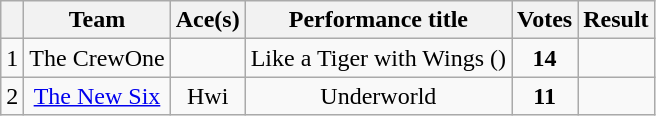<table class="wikitable" style="text-align:center">
<tr>
<th></th>
<th>Team</th>
<th>Ace(s)</th>
<th>Performance title</th>
<th>Votes</th>
<th>Result</th>
</tr>
<tr>
<td>1</td>
<td>The CrewOne</td>
<td></td>
<td>Like a Tiger with Wings ()</td>
<td><strong>14</strong></td>
<td></td>
</tr>
<tr>
<td>2</td>
<td><a href='#'>The New Six</a></td>
<td>Hwi</td>
<td>Underworld</td>
<td><strong>11</strong></td>
<td></td>
</tr>
</table>
